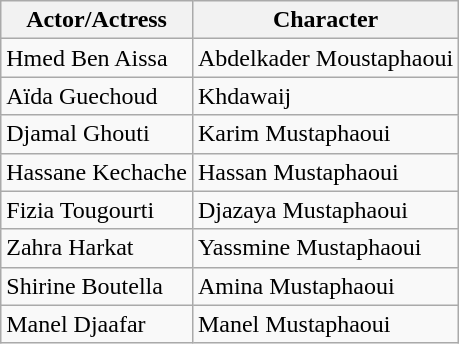<table class="wikitable sortable">
<tr>
<th>Actor/Actress</th>
<th>Character</th>
</tr>
<tr>
<td>Hmed Ben Aissa</td>
<td>Abdelkader Moustaphaoui </td>
</tr>
<tr>
<td>Aïda Guechoud</td>
<td>Khdawaij</td>
</tr>
<tr>
<td>Djamal Ghouti</td>
<td>Karim Mustaphaoui </td>
</tr>
<tr>
<td>Hassane Kechache</td>
<td>Hassan Mustaphaoui </td>
</tr>
<tr>
<td>Fizia Tougourti</td>
<td>Djazaya Mustaphaoui </td>
</tr>
<tr>
<td>Zahra Harkat</td>
<td>Yassmine Mustaphaoui </td>
</tr>
<tr>
<td>Shirine Boutella</td>
<td>Amina Mustaphaoui</td>
</tr>
<tr>
<td>Manel Djaafar</td>
<td>Manel Mustaphaoui</td>
</tr>
</table>
